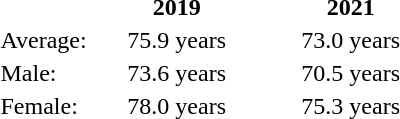<table style="text-align: center;">
<tr>
<th></th>
<th style="width:7em;">2019</th>
<th style="width:7em;">2021</th>
</tr>
<tr>
<td style="text-align: left;">Average:</td>
<td>75.9 years</td>
<td>73.0 years</td>
</tr>
<tr>
<td style="text-align: left;">Male:</td>
<td>73.6 years</td>
<td>70.5 years</td>
</tr>
<tr>
<td style="text-align: left;">Female:</td>
<td>78.0 years</td>
<td>75.3 years</td>
</tr>
</table>
